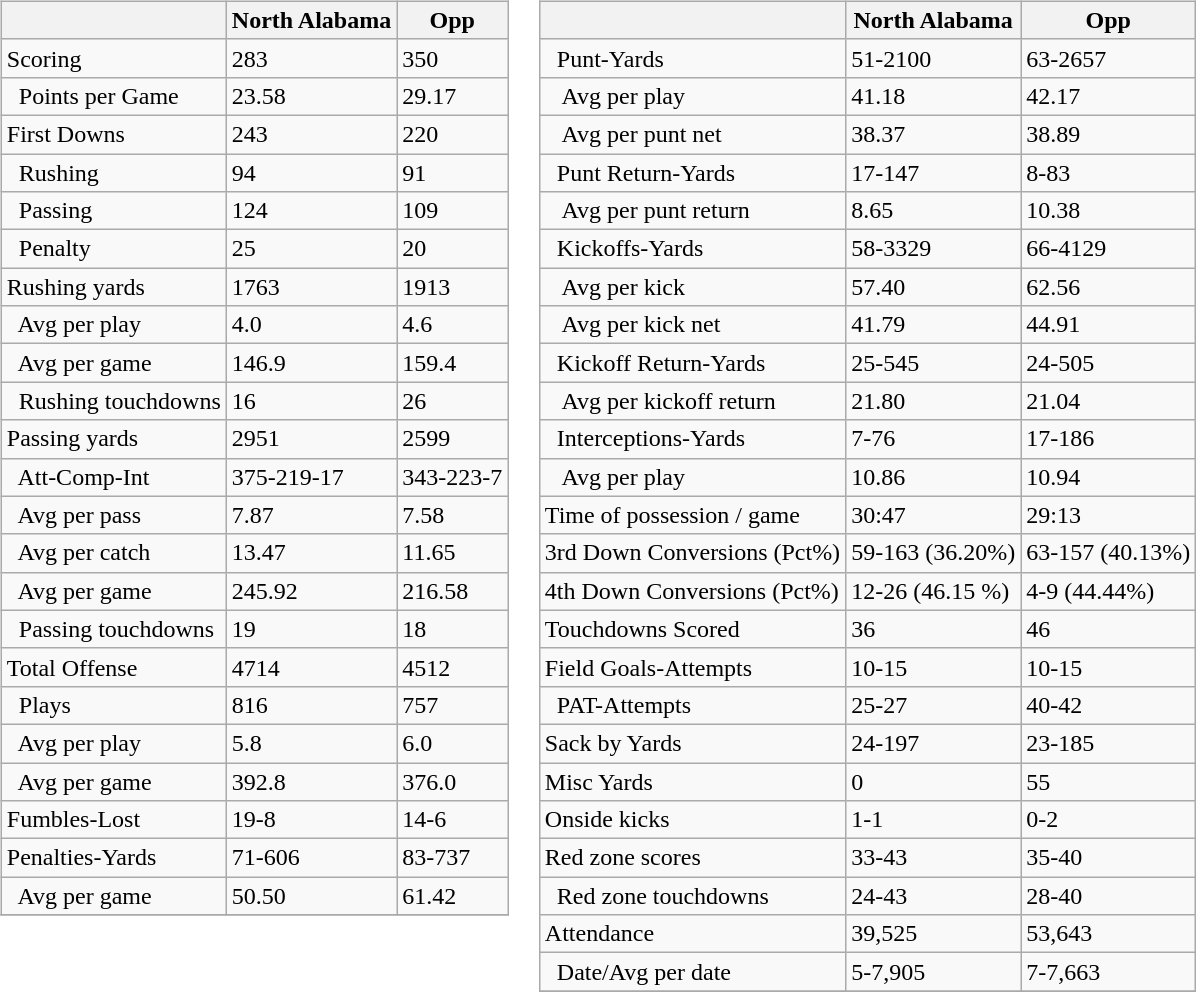<table>
<tr>
<td valign="top"><br><table class="wikitable" style="white-space:nowrap;">
<tr>
<th></th>
<th>North Alabama</th>
<th>Opp</th>
</tr>
<tr>
<td>Scoring</td>
<td>283</td>
<td>350</td>
</tr>
<tr>
<td>  Points per Game</td>
<td>23.58</td>
<td>29.17</td>
</tr>
<tr>
<td>First Downs</td>
<td>243</td>
<td>220</td>
</tr>
<tr>
<td>  Rushing</td>
<td>94</td>
<td>91</td>
</tr>
<tr>
<td>  Passing</td>
<td>124</td>
<td>109</td>
</tr>
<tr>
<td>  Penalty</td>
<td>25</td>
<td>20</td>
</tr>
<tr>
<td>Rushing yards</td>
<td>1763</td>
<td>1913</td>
</tr>
<tr>
<td>  Avg per play</td>
<td>4.0</td>
<td>4.6</td>
</tr>
<tr>
<td>  Avg per game</td>
<td>146.9</td>
<td>159.4</td>
</tr>
<tr>
<td>  Rushing touchdowns</td>
<td>16</td>
<td>26</td>
</tr>
<tr>
<td>Passing yards</td>
<td>2951</td>
<td>2599</td>
</tr>
<tr>
<td>  Att-Comp-Int</td>
<td>375-219-17</td>
<td>343-223-7</td>
</tr>
<tr>
<td>  Avg per pass</td>
<td>7.87</td>
<td>7.58</td>
</tr>
<tr>
<td>  Avg per catch</td>
<td>13.47</td>
<td>11.65</td>
</tr>
<tr>
<td>  Avg per game</td>
<td>245.92</td>
<td>216.58</td>
</tr>
<tr>
<td>  Passing touchdowns</td>
<td>19</td>
<td>18</td>
</tr>
<tr>
<td>Total Offense</td>
<td>4714</td>
<td>4512</td>
</tr>
<tr>
<td>  Plays</td>
<td>816</td>
<td>757</td>
</tr>
<tr>
<td>  Avg per play</td>
<td>5.8</td>
<td>6.0</td>
</tr>
<tr>
<td>  Avg per game</td>
<td>392.8</td>
<td>376.0</td>
</tr>
<tr>
<td>Fumbles-Lost</td>
<td>19-8</td>
<td>14-6</td>
</tr>
<tr>
<td>Penalties-Yards</td>
<td>71-606</td>
<td>83-737</td>
</tr>
<tr>
<td>  Avg per game</td>
<td>50.50</td>
<td>61.42</td>
</tr>
<tr>
</tr>
</table>
</td>
<td valign="top"><br><table class="wikitable" style="white-space:nowrap;">
<tr>
<th></th>
<th>North Alabama</th>
<th>Opp</th>
</tr>
<tr>
<td>  Punt-Yards</td>
<td>51-2100</td>
<td>63-2657</td>
</tr>
<tr>
<td>   Avg per play</td>
<td>41.18</td>
<td>42.17</td>
</tr>
<tr>
<td>   Avg per punt net</td>
<td>38.37</td>
<td>38.89</td>
</tr>
<tr>
<td>  Punt Return-Yards</td>
<td>17-147</td>
<td>8-83</td>
</tr>
<tr>
<td>   Avg per punt return</td>
<td>8.65</td>
<td>10.38</td>
</tr>
<tr>
<td>  Kickoffs-Yards</td>
<td>58-3329</td>
<td>66-4129</td>
</tr>
<tr>
<td>   Avg per kick</td>
<td>57.40</td>
<td>62.56</td>
</tr>
<tr>
<td>   Avg per kick net</td>
<td>41.79</td>
<td>44.91</td>
</tr>
<tr>
<td>  Kickoff Return-Yards</td>
<td>25-545</td>
<td>24-505</td>
</tr>
<tr>
<td>   Avg per kickoff return</td>
<td>21.80</td>
<td>21.04</td>
</tr>
<tr>
<td>  Interceptions-Yards</td>
<td>7-76</td>
<td>17-186</td>
</tr>
<tr>
<td>   Avg per play</td>
<td>10.86</td>
<td>10.94</td>
</tr>
<tr>
<td>Time of possession / game</td>
<td>30:47</td>
<td>29:13</td>
</tr>
<tr>
<td>3rd Down Conversions (Pct%)</td>
<td>59-163 (36.20%)</td>
<td>63-157 (40.13%)</td>
</tr>
<tr>
<td>4th Down Conversions (Pct%)</td>
<td>12-26 (46.15 %)</td>
<td>4-9 (44.44%)</td>
</tr>
<tr>
<td>Touchdowns Scored</td>
<td>36</td>
<td>46</td>
</tr>
<tr>
<td>Field Goals-Attempts</td>
<td>10-15</td>
<td>10-15</td>
</tr>
<tr>
<td>  PAT-Attempts</td>
<td>25-27</td>
<td>40-42</td>
</tr>
<tr>
<td>Sack by Yards</td>
<td>24-197</td>
<td>23-185</td>
</tr>
<tr>
<td>Misc Yards</td>
<td>0</td>
<td>55</td>
</tr>
<tr>
<td>Onside kicks</td>
<td>1-1</td>
<td>0-2</td>
</tr>
<tr>
<td>Red zone scores</td>
<td>33-43</td>
<td>35-40</td>
</tr>
<tr>
<td>  Red zone touchdowns</td>
<td>24-43</td>
<td>28-40</td>
</tr>
<tr>
<td>Attendance</td>
<td>39,525</td>
<td>53,643</td>
</tr>
<tr>
<td>  Date/Avg per date</td>
<td>5-7,905</td>
<td>7-7,663</td>
</tr>
<tr>
</tr>
</table>
</td>
</tr>
</table>
